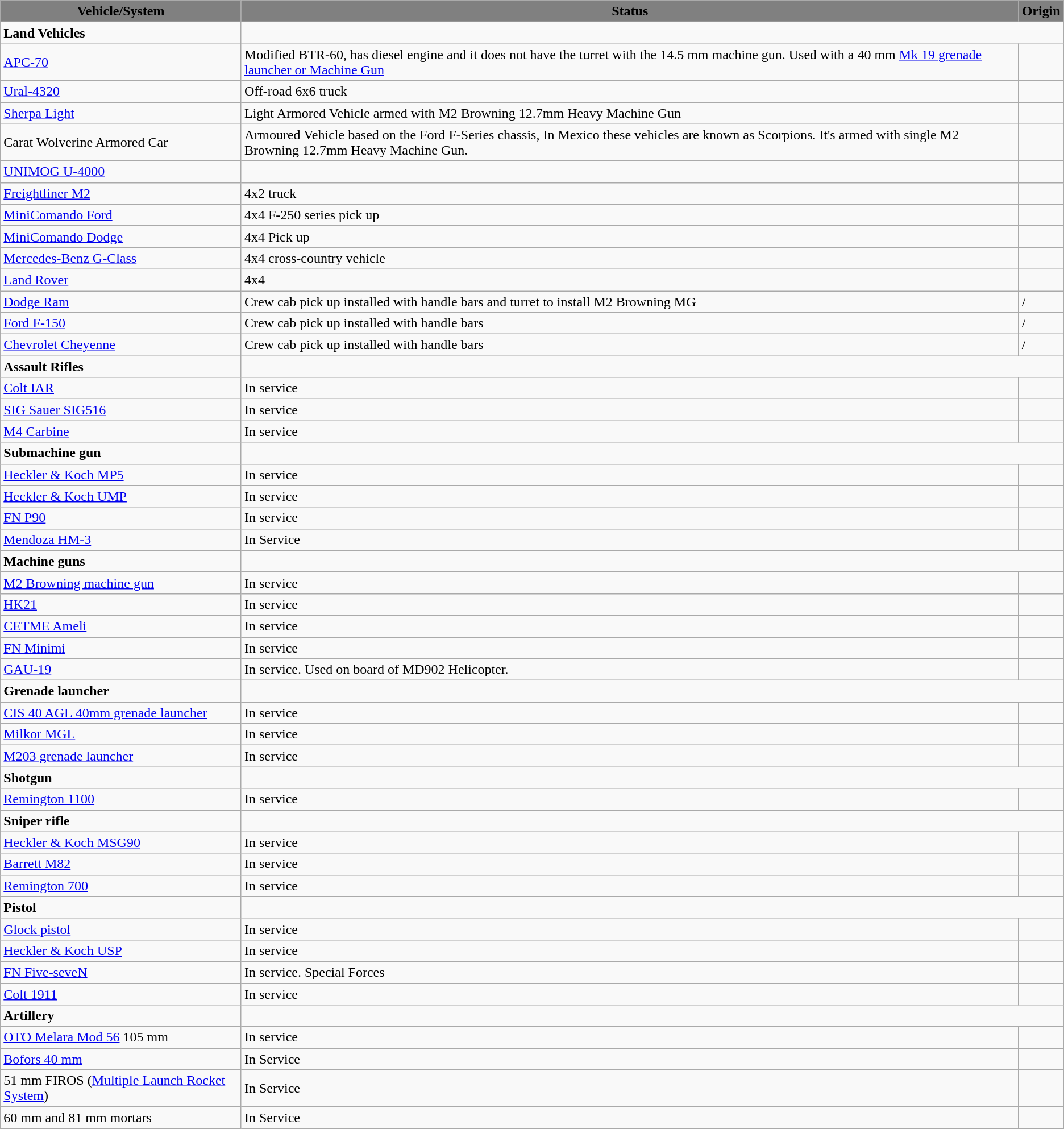<table class="wikitable">
<tr>
<th style="color:#000; background:gray;">Vehicle/System</th>
<th style="color:#000; background:gray;">Status</th>
<th style="color:#000; background:gray;">Origin</th>
</tr>
<tr>
<td><strong>Land Vehicles</strong></td>
</tr>
<tr>
<td><a href='#'>APC-70</a></td>
<td>Modified BTR-60, has diesel engine and it does not have the turret with the 14.5 mm machine gun. Used with a 40 mm <a href='#'>Mk 19 grenade launcher or Machine Gun</a></td>
<td></td>
</tr>
<tr>
<td><a href='#'>Ural-4320</a></td>
<td>Off-road 6x6 truck</td>
<td></td>
</tr>
<tr>
<td><a href='#'>Sherpa Light</a></td>
<td>Light Armored Vehicle armed with M2 Browning 12.7mm Heavy Machine Gun</td>
<td></td>
</tr>
<tr>
<td>Carat Wolverine Armored Car</td>
<td>Armoured Vehicle based on the Ford F-Series chassis, In Mexico these vehicles are known as Scorpions. It's armed with single M2 Browning 12.7mm Heavy Machine Gun.</td>
<td></td>
</tr>
<tr>
<td><a href='#'>UNIMOG U-4000</a></td>
<td></td>
<td></td>
</tr>
<tr>
<td><a href='#'>Freightliner M2</a></td>
<td>4x2 truck</td>
<td></td>
</tr>
<tr>
<td><a href='#'>MiniComando Ford</a></td>
<td>4x4 F-250 series pick up</td>
<td></td>
</tr>
<tr>
<td><a href='#'>MiniComando Dodge</a></td>
<td>4x4 Pick up</td>
<td></td>
</tr>
<tr>
<td><a href='#'>Mercedes-Benz G-Class</a></td>
<td>4x4 cross-country vehicle</td>
<td></td>
</tr>
<tr>
<td><a href='#'>Land Rover</a></td>
<td>4x4</td>
<td></td>
</tr>
<tr>
<td><a href='#'>Dodge Ram</a></td>
<td>Crew cab pick up installed with handle bars and turret to install M2 Browning MG</td>
<td>/</td>
</tr>
<tr>
<td><a href='#'>Ford F-150</a></td>
<td>Crew cab pick up installed with handle bars</td>
<td>/</td>
</tr>
<tr>
<td><a href='#'>Chevrolet Cheyenne</a></td>
<td>Crew cab pick up installed with handle bars</td>
<td>/</td>
</tr>
<tr>
<td><strong>Assault Rifles</strong></td>
</tr>
<tr>
<td><a href='#'>Colt IAR</a></td>
<td>In service</td>
<td></td>
</tr>
<tr>
<td><a href='#'>SIG Sauer SIG516</a></td>
<td>In service</td>
<td></td>
</tr>
<tr>
<td><a href='#'>M4 Carbine</a></td>
<td>In service</td>
<td></td>
</tr>
<tr>
<td><strong>Submachine gun</strong></td>
</tr>
<tr>
<td><a href='#'>Heckler & Koch MP5</a></td>
<td>In service</td>
<td></td>
</tr>
<tr>
<td><a href='#'>Heckler & Koch UMP</a></td>
<td>In service</td>
<td></td>
</tr>
<tr>
<td><a href='#'>FN P90</a></td>
<td>In service</td>
<td></td>
</tr>
<tr>
<td><a href='#'>Mendoza HM-3</a></td>
<td>In Service</td>
<td></td>
</tr>
<tr>
<td><strong>Machine guns</strong></td>
</tr>
<tr>
<td><a href='#'>M2 Browning machine gun</a></td>
<td>In service</td>
<td></td>
</tr>
<tr>
<td><a href='#'>HK21</a></td>
<td>In service</td>
<td></td>
</tr>
<tr>
<td><a href='#'>CETME Ameli</a></td>
<td>In service</td>
<td></td>
</tr>
<tr>
<td><a href='#'>FN Minimi</a></td>
<td>In service</td>
<td></td>
</tr>
<tr>
<td><a href='#'>GAU-19</a></td>
<td>In service. Used on board of MD902 Helicopter.</td>
<td></td>
</tr>
<tr>
<td><strong>Grenade launcher</strong></td>
</tr>
<tr>
<td><a href='#'>CIS 40 AGL 40mm grenade launcher</a></td>
<td>In service</td>
<td></td>
</tr>
<tr>
<td><a href='#'>Milkor MGL</a></td>
<td>In service</td>
<td></td>
</tr>
<tr>
<td><a href='#'>M203 grenade launcher</a></td>
<td>In service</td>
<td></td>
</tr>
<tr>
<td><strong>Shotgun</strong></td>
</tr>
<tr>
<td><a href='#'>Remington 1100</a></td>
<td>In service</td>
<td></td>
</tr>
<tr>
<td><strong>Sniper rifle</strong></td>
</tr>
<tr>
<td><a href='#'>Heckler & Koch MSG90</a></td>
<td>In service</td>
<td></td>
</tr>
<tr>
<td><a href='#'>Barrett M82</a></td>
<td>In service</td>
<td></td>
</tr>
<tr>
<td><a href='#'>Remington 700</a></td>
<td>In service</td>
<td></td>
</tr>
<tr>
<td><strong>Pistol</strong></td>
</tr>
<tr>
<td><a href='#'>Glock pistol</a></td>
<td>In service</td>
<td></td>
</tr>
<tr>
<td><a href='#'>Heckler & Koch USP</a></td>
<td>In service</td>
<td></td>
</tr>
<tr>
<td><a href='#'>FN Five-seveN</a></td>
<td>In service. Special Forces</td>
<td></td>
</tr>
<tr>
<td><a href='#'>Colt 1911</a></td>
<td>In service</td>
<td></td>
</tr>
<tr>
<td><strong>Artillery</strong></td>
</tr>
<tr>
<td><a href='#'>OTO Melara Mod 56</a> 105 mm</td>
<td>In service</td>
<td></td>
</tr>
<tr>
<td><a href='#'>Bofors 40&nbsp;mm</a></td>
<td>In Service</td>
<td></td>
</tr>
<tr>
<td>51 mm FIROS (<a href='#'>Multiple Launch Rocket System</a>)</td>
<td>In Service</td>
<td></td>
</tr>
<tr>
<td>60 mm and 81 mm mortars</td>
<td>In Service</td>
<td></td>
</tr>
</table>
